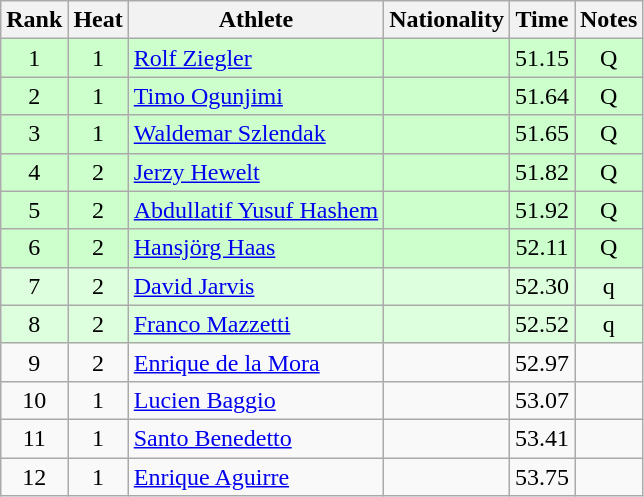<table class="wikitable sortable" style="text-align:center">
<tr>
<th>Rank</th>
<th>Heat</th>
<th>Athlete</th>
<th>Nationality</th>
<th>Time</th>
<th>Notes</th>
</tr>
<tr bgcolor=ccffcc>
<td>1</td>
<td>1</td>
<td align=left><a href='#'>Rolf Ziegler</a></td>
<td align=left></td>
<td>51.15</td>
<td>Q</td>
</tr>
<tr bgcolor=ccffcc>
<td>2</td>
<td>1</td>
<td align=left><a href='#'>Timo Ogunjimi</a></td>
<td align=left></td>
<td>51.64</td>
<td>Q</td>
</tr>
<tr bgcolor=ccffcc>
<td>3</td>
<td>1</td>
<td align=left><a href='#'>Waldemar Szlendak</a></td>
<td align=left></td>
<td>51.65</td>
<td>Q</td>
</tr>
<tr bgcolor=ccffcc>
<td>4</td>
<td>2</td>
<td align=left><a href='#'>Jerzy Hewelt</a></td>
<td align=left></td>
<td>51.82</td>
<td>Q</td>
</tr>
<tr bgcolor=ccffcc>
<td>5</td>
<td>2</td>
<td align=left><a href='#'>Abdullatif Yusuf Hashem</a></td>
<td align=left></td>
<td>51.92</td>
<td>Q</td>
</tr>
<tr bgcolor=ccffcc>
<td>6</td>
<td>2</td>
<td align=left><a href='#'>Hansjörg Haas</a></td>
<td align=left></td>
<td>52.11</td>
<td>Q</td>
</tr>
<tr bgcolor=ddffdd>
<td>7</td>
<td>2</td>
<td align=left><a href='#'>David Jarvis</a></td>
<td align=left></td>
<td>52.30</td>
<td>q</td>
</tr>
<tr bgcolor=ddffdd>
<td>8</td>
<td>2</td>
<td align=left><a href='#'>Franco Mazzetti</a></td>
<td align=left></td>
<td>52.52</td>
<td>q</td>
</tr>
<tr>
<td>9</td>
<td>2</td>
<td align=left><a href='#'>Enrique de la Mora</a></td>
<td align=left></td>
<td>52.97</td>
<td></td>
</tr>
<tr>
<td>10</td>
<td>1</td>
<td align=left><a href='#'>Lucien Baggio</a></td>
<td align=left></td>
<td>53.07</td>
<td></td>
</tr>
<tr>
<td>11</td>
<td>1</td>
<td align=left><a href='#'>Santo Benedetto</a></td>
<td align=left></td>
<td>53.41</td>
<td></td>
</tr>
<tr>
<td>12</td>
<td>1</td>
<td align=left><a href='#'>Enrique Aguirre</a></td>
<td align=left></td>
<td>53.75</td>
<td></td>
</tr>
</table>
